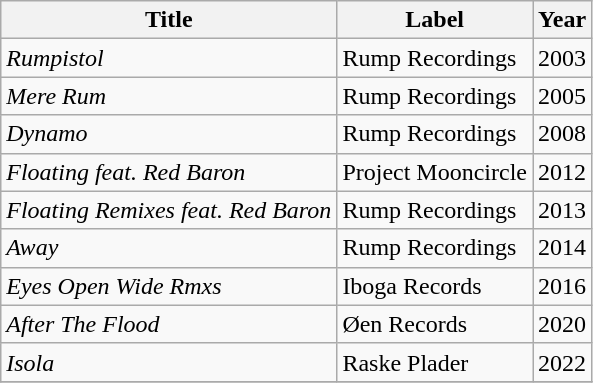<table class="wikitable">
<tr>
<th>Title</th>
<th>Label</th>
<th>Year</th>
</tr>
<tr>
<td><em>Rumpistol</em></td>
<td>Rump Recordings</td>
<td>2003</td>
</tr>
<tr>
<td><em>Mere Rum</em></td>
<td>Rump Recordings</td>
<td>2005</td>
</tr>
<tr>
<td><em>Dynamo</em></td>
<td>Rump Recordings</td>
<td>2008</td>
</tr>
<tr>
<td><em>Floating feat. Red Baron</em></td>
<td>Project Mooncircle</td>
<td>2012</td>
</tr>
<tr>
<td><em>Floating Remixes feat. Red Baron</em></td>
<td>Rump Recordings</td>
<td>2013</td>
</tr>
<tr>
<td><em>Away</em></td>
<td>Rump Recordings</td>
<td>2014</td>
</tr>
<tr>
<td><em>Eyes Open Wide Rmxs</em></td>
<td>Iboga Records</td>
<td>2016</td>
</tr>
<tr>
<td><em>After The Flood</em></td>
<td>Øen Records</td>
<td>2020</td>
</tr>
<tr>
<td><em>Isola</em></td>
<td>Raske Plader</td>
<td>2022</td>
</tr>
<tr>
</tr>
</table>
